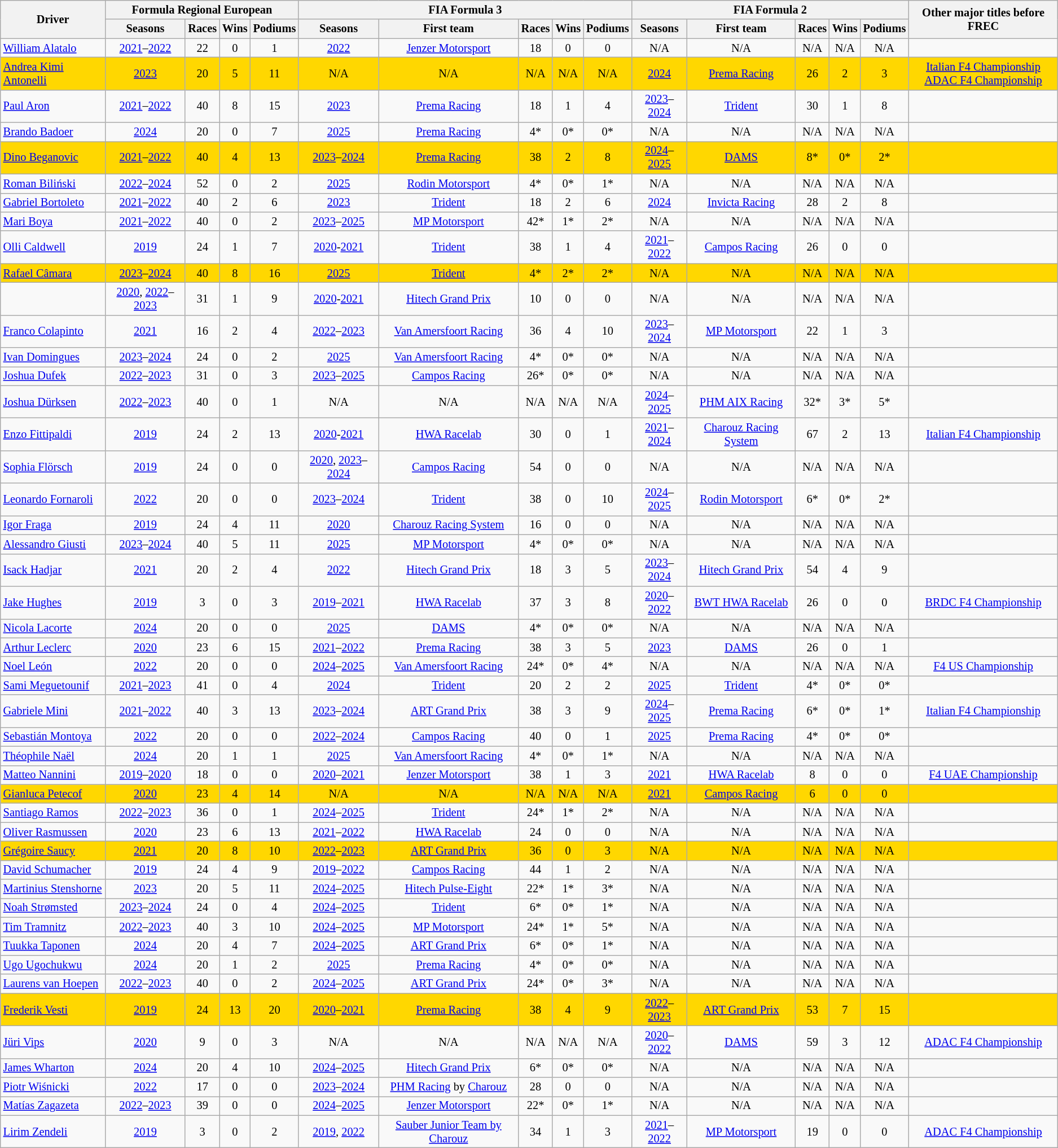<table class="wikitable sortable" style="font-size:85%; text-align:center">
<tr>
<th rowspan="2">Driver</th>
<th colspan="4">Formula Regional European</th>
<th colspan="5">FIA Formula 3</th>
<th colspan="5">FIA Formula 2</th>
<th rowspan="2">Other major titles before FREC</th>
</tr>
<tr>
<th>Seasons</th>
<th>Races</th>
<th>Wins</th>
<th>Podiums</th>
<th>Seasons</th>
<th>First team</th>
<th>Races</th>
<th>Wins</th>
<th>Podiums</th>
<th>Seasons</th>
<th>First team</th>
<th>Races</th>
<th>Wins</th>
<th>Podiums</th>
</tr>
<tr>
<td align="left"> <a href='#'>William Alatalo</a></td>
<td><a href='#'>2021</a>–<a href='#'>2022</a></td>
<td>22</td>
<td>0</td>
<td>1</td>
<td><a href='#'>2022</a></td>
<td><a href='#'>Jenzer Motorsport</a></td>
<td>18</td>
<td>0</td>
<td>0</td>
<td>N/A</td>
<td>N/A</td>
<td>N/A</td>
<td>N/A</td>
<td>N/A</td>
<td></td>
</tr>
<tr style="background:gold;">
<td align="left"> <a href='#'>Andrea Kimi Antonelli</a></td>
<td><a href='#'>2023</a></td>
<td>20</td>
<td>5</td>
<td>11</td>
<td>N/A</td>
<td>N/A</td>
<td>N/A</td>
<td>N/A</td>
<td>N/A</td>
<td><a href='#'>2024</a></td>
<td><a href='#'>Prema Racing</a></td>
<td>26</td>
<td>2</td>
<td>3</td>
<td><a href='#'>Italian F4 Championship</a><br><a href='#'>ADAC F4 Championship</a></td>
</tr>
<tr>
<td align="left"> <a href='#'>Paul Aron</a></td>
<td><a href='#'>2021</a>–<a href='#'>2022</a></td>
<td>40</td>
<td>8</td>
<td>15</td>
<td><a href='#'>2023</a></td>
<td><a href='#'>Prema Racing</a></td>
<td>18</td>
<td>1</td>
<td>4</td>
<td><a href='#'>2023</a>–<a href='#'>2024</a></td>
<td><a href='#'>Trident</a></td>
<td>30</td>
<td>1</td>
<td>8</td>
<td></td>
</tr>
<tr>
<td align="left"> <a href='#'>Brando Badoer</a></td>
<td><a href='#'>2024</a></td>
<td>20</td>
<td>0</td>
<td>7</td>
<td><a href='#'>2025</a></td>
<td><a href='#'>Prema Racing</a></td>
<td>4*</td>
<td>0*</td>
<td>0*</td>
<td>N/A</td>
<td>N/A</td>
<td>N/A</td>
<td>N/A</td>
<td>N/A</td>
<td></td>
</tr>
<tr style="background:gold;">
<td align="left"> <a href='#'>Dino Beganovic</a></td>
<td><a href='#'>2021</a>–<a href='#'>2022</a></td>
<td>40</td>
<td>4</td>
<td>13</td>
<td><a href='#'>2023</a>–<a href='#'>2024</a></td>
<td><a href='#'>Prema Racing</a></td>
<td>38</td>
<td>2</td>
<td>8</td>
<td><a href='#'>2024</a>–<a href='#'>2025</a></td>
<td><a href='#'>DAMS</a></td>
<td>8*</td>
<td>0*</td>
<td>2*</td>
<td></td>
</tr>
<tr>
<td align="left"> <a href='#'>Roman Biliński</a></td>
<td><a href='#'>2022</a>–<a href='#'>2024</a></td>
<td>52</td>
<td>0</td>
<td>2</td>
<td><a href='#'>2025</a></td>
<td><a href='#'>Rodin Motorsport</a></td>
<td>4*</td>
<td>0*</td>
<td>1*</td>
<td>N/A</td>
<td>N/A</td>
<td>N/A</td>
<td>N/A</td>
<td>N/A</td>
<td></td>
</tr>
<tr>
<td align="left"> <a href='#'>Gabriel Bortoleto</a></td>
<td><a href='#'>2021</a>–<a href='#'>2022</a></td>
<td>40</td>
<td>2</td>
<td>6</td>
<td><a href='#'>2023</a></td>
<td><a href='#'>Trident</a></td>
<td>18</td>
<td>2</td>
<td>6</td>
<td><a href='#'>2024</a></td>
<td><a href='#'>Invicta Racing</a></td>
<td>28</td>
<td>2</td>
<td>8</td>
<td></td>
</tr>
<tr>
<td align="left"> <a href='#'>Mari Boya</a></td>
<td><a href='#'>2021</a>–<a href='#'>2022</a></td>
<td>40</td>
<td>0</td>
<td>2</td>
<td><a href='#'>2023</a>–<a href='#'>2025</a></td>
<td><a href='#'>MP Motorsport</a></td>
<td>42*</td>
<td>1*</td>
<td>2*</td>
<td>N/A</td>
<td>N/A</td>
<td>N/A</td>
<td>N/A</td>
<td>N/A</td>
<td></td>
</tr>
<tr>
<td align="left"> <a href='#'>Olli Caldwell</a></td>
<td><a href='#'>2019</a></td>
<td>24</td>
<td>1</td>
<td>7</td>
<td><a href='#'>2020</a>-<a href='#'>2021</a></td>
<td><a href='#'>Trident</a></td>
<td>38</td>
<td>1</td>
<td>4</td>
<td><a href='#'>2021</a>–<a href='#'>2022</a></td>
<td><a href='#'>Campos Racing</a></td>
<td>26</td>
<td>0</td>
<td>0</td>
<td></td>
</tr>
<tr style="background:gold;">
<td align="left"> <a href='#'>Rafael Câmara</a></td>
<td><a href='#'>2023</a>–<a href='#'>2024</a></td>
<td>40</td>
<td>8</td>
<td>16</td>
<td><a href='#'>2025</a></td>
<td><a href='#'>Trident</a></td>
<td>4*</td>
<td>2*</td>
<td>2*</td>
<td>N/A</td>
<td>N/A</td>
<td>N/A</td>
<td>N/A</td>
<td>N/A</td>
<td></td>
</tr>
<tr>
<td align="left"></td>
<td><a href='#'>2020</a>, <a href='#'>2022</a>–<a href='#'>2023</a></td>
<td>31</td>
<td>1</td>
<td>9</td>
<td><a href='#'>2020</a>-<a href='#'>2021</a></td>
<td><a href='#'>Hitech Grand Prix</a></td>
<td>10</td>
<td>0</td>
<td>0</td>
<td>N/A</td>
<td>N/A</td>
<td>N/A</td>
<td>N/A</td>
<td>N/A</td>
<td></td>
</tr>
<tr>
<td align="left"> <a href='#'>Franco Colapinto</a></td>
<td><a href='#'>2021</a></td>
<td>16</td>
<td>2</td>
<td>4</td>
<td><a href='#'>2022</a>–<a href='#'>2023</a></td>
<td><a href='#'>Van Amersfoort Racing</a></td>
<td>36</td>
<td>4</td>
<td>10</td>
<td><a href='#'>2023</a>–<a href='#'>2024</a></td>
<td><a href='#'>MP Motorsport</a></td>
<td>22</td>
<td>1</td>
<td>3</td>
<td></td>
</tr>
<tr>
<td align="left"> <a href='#'>Ivan Domingues</a></td>
<td><a href='#'>2023</a>–<a href='#'>2024</a></td>
<td>24</td>
<td>0</td>
<td>2</td>
<td><a href='#'>2025</a></td>
<td><a href='#'>Van Amersfoort Racing</a></td>
<td>4*</td>
<td>0*</td>
<td>0*</td>
<td>N/A</td>
<td>N/A</td>
<td>N/A</td>
<td>N/A</td>
<td>N/A</td>
<td></td>
</tr>
<tr>
<td align="left"> <a href='#'>Joshua Dufek</a></td>
<td><a href='#'>2022</a>–<a href='#'>2023</a></td>
<td>31</td>
<td>0</td>
<td>3</td>
<td><a href='#'>2023</a>–<a href='#'>2025</a></td>
<td><a href='#'>Campos Racing</a></td>
<td>26*</td>
<td>0*</td>
<td>0*</td>
<td>N/A</td>
<td>N/A</td>
<td>N/A</td>
<td>N/A</td>
<td>N/A</td>
<td></td>
</tr>
<tr>
<td align="left"> <a href='#'>Joshua Dürksen</a></td>
<td><a href='#'>2022</a>–<a href='#'>2023</a></td>
<td>40</td>
<td>0</td>
<td>1</td>
<td>N/A</td>
<td>N/A</td>
<td>N/A</td>
<td>N/A</td>
<td>N/A</td>
<td><a href='#'>2024</a>–<a href='#'>2025</a></td>
<td><a href='#'>PHM AIX Racing</a></td>
<td>32*</td>
<td>3*</td>
<td>5*</td>
<td></td>
</tr>
<tr>
<td align="left"> <a href='#'>Enzo Fittipaldi</a></td>
<td><a href='#'>2019</a></td>
<td>24</td>
<td>2</td>
<td>13</td>
<td><a href='#'>2020</a>-<a href='#'>2021</a></td>
<td><a href='#'>HWA Racelab</a></td>
<td>30</td>
<td>0</td>
<td>1</td>
<td><a href='#'>2021</a>–<a href='#'>2024</a></td>
<td><a href='#'>Charouz Racing System</a></td>
<td>67</td>
<td>2</td>
<td>13</td>
<td><a href='#'>Italian F4 Championship</a></td>
</tr>
<tr>
<td align="left"> <a href='#'>Sophia Flörsch</a></td>
<td><a href='#'>2019</a></td>
<td>24</td>
<td>0</td>
<td>0</td>
<td><a href='#'>2020</a>, <a href='#'>2023</a>–<a href='#'>2024</a></td>
<td><a href='#'>Campos Racing</a></td>
<td>54</td>
<td>0</td>
<td>0</td>
<td>N/A</td>
<td>N/A</td>
<td>N/A</td>
<td>N/A</td>
<td>N/A</td>
<td></td>
</tr>
<tr>
<td align="left"> <a href='#'>Leonardo Fornaroli</a></td>
<td><a href='#'>2022</a></td>
<td>20</td>
<td>0</td>
<td>0</td>
<td><a href='#'>2023</a>–<a href='#'>2024</a></td>
<td><a href='#'>Trident</a></td>
<td>38</td>
<td>0</td>
<td>10</td>
<td><a href='#'>2024</a>–<a href='#'>2025</a></td>
<td><a href='#'>Rodin Motorsport</a></td>
<td>6*</td>
<td>0*</td>
<td>2*</td>
<td></td>
</tr>
<tr>
<td align="left"> <a href='#'>Igor Fraga</a></td>
<td><a href='#'>2019</a></td>
<td>24</td>
<td>4</td>
<td>11</td>
<td><a href='#'>2020</a></td>
<td><a href='#'>Charouz Racing System</a></td>
<td>16</td>
<td>0</td>
<td>0</td>
<td>N/A</td>
<td>N/A</td>
<td>N/A</td>
<td>N/A</td>
<td>N/A</td>
<td></td>
</tr>
<tr>
<td align="left"> <a href='#'>Alessandro Giusti</a></td>
<td><a href='#'>2023</a>–<a href='#'>2024</a></td>
<td>40</td>
<td>5</td>
<td>11</td>
<td><a href='#'>2025</a></td>
<td><a href='#'>MP Motorsport</a></td>
<td>4*</td>
<td>0*</td>
<td>0*</td>
<td>N/A</td>
<td>N/A</td>
<td>N/A</td>
<td>N/A</td>
<td>N/A</td>
<td></td>
</tr>
<tr>
<td align="left"> <a href='#'>Isack Hadjar</a></td>
<td><a href='#'>2021</a></td>
<td>20</td>
<td>2</td>
<td>4</td>
<td><a href='#'>2022</a></td>
<td><a href='#'>Hitech Grand Prix</a></td>
<td>18</td>
<td>3</td>
<td>5</td>
<td><a href='#'>2023</a>–<a href='#'>2024</a></td>
<td><a href='#'>Hitech Grand Prix</a></td>
<td>54</td>
<td>4</td>
<td>9</td>
<td></td>
</tr>
<tr>
<td align="left"> <a href='#'>Jake Hughes</a></td>
<td><a href='#'>2019</a></td>
<td>3</td>
<td>0</td>
<td>3</td>
<td><a href='#'>2019</a>–<a href='#'>2021</a></td>
<td><a href='#'>HWA Racelab</a></td>
<td>37</td>
<td>3</td>
<td>8</td>
<td><a href='#'>2020</a>–<a href='#'>2022</a></td>
<td><a href='#'>BWT HWA Racelab</a></td>
<td>26</td>
<td>0</td>
<td>0</td>
<td><a href='#'>BRDC F4 Championship</a></td>
</tr>
<tr>
<td align="left"> <a href='#'>Nicola Lacorte</a></td>
<td><a href='#'>2024</a></td>
<td>20</td>
<td>0</td>
<td>0</td>
<td><a href='#'>2025</a></td>
<td><a href='#'>DAMS</a></td>
<td>4*</td>
<td>0*</td>
<td>0*</td>
<td>N/A</td>
<td>N/A</td>
<td>N/A</td>
<td>N/A</td>
<td>N/A</td>
<td></td>
</tr>
<tr>
<td align="left"> <a href='#'>Arthur Leclerc</a></td>
<td><a href='#'>2020</a></td>
<td>23</td>
<td>6</td>
<td>15</td>
<td><a href='#'>2021</a>–<a href='#'>2022</a></td>
<td><a href='#'>Prema Racing</a></td>
<td>38</td>
<td>3</td>
<td>5</td>
<td><a href='#'>2023</a></td>
<td><a href='#'>DAMS</a></td>
<td>26</td>
<td>0</td>
<td>1</td>
<td></td>
</tr>
<tr>
<td align="left"> <a href='#'>Noel León</a></td>
<td><a href='#'>2022</a></td>
<td>20</td>
<td>0</td>
<td>0</td>
<td><a href='#'>2024</a>–<a href='#'>2025</a></td>
<td><a href='#'>Van Amersfoort Racing</a></td>
<td>24*</td>
<td>0*</td>
<td>4*</td>
<td>N/A</td>
<td>N/A</td>
<td>N/A</td>
<td>N/A</td>
<td>N/A</td>
<td><a href='#'>F4 US Championship</a></td>
</tr>
<tr>
<td align="left"> <a href='#'>Sami Meguetounif</a></td>
<td><a href='#'>2021</a>–<a href='#'>2023</a></td>
<td>41</td>
<td>0</td>
<td>4</td>
<td><a href='#'>2024</a></td>
<td><a href='#'>Trident</a></td>
<td>20</td>
<td>2</td>
<td>2</td>
<td><a href='#'>2025</a></td>
<td><a href='#'>Trident</a></td>
<td>4*</td>
<td>0*</td>
<td>0*</td>
<td></td>
</tr>
<tr>
<td align="left"> <a href='#'>Gabriele Mini</a></td>
<td><a href='#'>2021</a>–<a href='#'>2022</a></td>
<td>40</td>
<td>3</td>
<td>13</td>
<td><a href='#'>2023</a>–<a href='#'>2024</a></td>
<td><a href='#'>ART Grand Prix</a></td>
<td>38</td>
<td>3</td>
<td>9</td>
<td><a href='#'>2024</a>–<a href='#'>2025</a></td>
<td><a href='#'>Prema Racing</a></td>
<td>6*</td>
<td>0*</td>
<td>1*</td>
<td><a href='#'>Italian F4 Championship</a></td>
</tr>
<tr>
<td align="left"> <a href='#'>Sebastián Montoya</a></td>
<td><a href='#'>2022</a></td>
<td>20</td>
<td>0</td>
<td>0</td>
<td><a href='#'>2022</a>–<a href='#'>2024</a></td>
<td><a href='#'>Campos Racing</a></td>
<td>40</td>
<td>0</td>
<td>1</td>
<td><a href='#'>2025</a></td>
<td><a href='#'>Prema Racing</a></td>
<td>4*</td>
<td>0*</td>
<td>0*</td>
<td></td>
</tr>
<tr>
<td align="left"> <a href='#'>Théophile Naël</a></td>
<td><a href='#'>2024</a></td>
<td>20</td>
<td>1</td>
<td>1</td>
<td><a href='#'>2025</a></td>
<td><a href='#'>Van Amersfoort Racing</a></td>
<td>4*</td>
<td>0*</td>
<td>1*</td>
<td>N/A</td>
<td>N/A</td>
<td>N/A</td>
<td>N/A</td>
<td>N/A</td>
<td></td>
</tr>
<tr>
<td align="left"> <a href='#'>Matteo Nannini</a></td>
<td><a href='#'>2019</a>–<a href='#'>2020</a></td>
<td>18</td>
<td>0</td>
<td>0</td>
<td><a href='#'>2020</a>–<a href='#'>2021</a></td>
<td><a href='#'>Jenzer Motorsport</a></td>
<td>38</td>
<td>1</td>
<td>3</td>
<td><a href='#'>2021</a></td>
<td><a href='#'>HWA Racelab</a></td>
<td>8</td>
<td>0</td>
<td>0</td>
<td><a href='#'>F4 UAE Championship</a></td>
</tr>
<tr style="background:gold;">
<td align="left"> <a href='#'>Gianluca Petecof</a></td>
<td><a href='#'>2020</a></td>
<td>23</td>
<td>4</td>
<td>14</td>
<td>N/A</td>
<td>N/A</td>
<td>N/A</td>
<td>N/A</td>
<td>N/A</td>
<td><a href='#'>2021</a></td>
<td><a href='#'>Campos Racing</a></td>
<td>6</td>
<td>0</td>
<td>0</td>
<td></td>
</tr>
<tr>
<td align="left"> <a href='#'>Santiago Ramos</a></td>
<td><a href='#'>2022</a>–<a href='#'>2023</a></td>
<td>36</td>
<td>0</td>
<td>1</td>
<td><a href='#'>2024</a>–<a href='#'>2025</a></td>
<td><a href='#'>Trident</a></td>
<td>24*</td>
<td>1*</td>
<td>2*</td>
<td>N/A</td>
<td>N/A</td>
<td>N/A</td>
<td>N/A</td>
<td>N/A</td>
<td></td>
</tr>
<tr>
<td align="left"> <a href='#'>Oliver Rasmussen</a></td>
<td><a href='#'>2020</a></td>
<td>23</td>
<td>6</td>
<td>13</td>
<td><a href='#'>2021</a>–<a href='#'>2022</a></td>
<td><a href='#'>HWA Racelab</a></td>
<td>24</td>
<td>0</td>
<td>0</td>
<td>N/A</td>
<td>N/A</td>
<td>N/A</td>
<td>N/A</td>
<td>N/A</td>
<td></td>
</tr>
<tr style="background:gold;">
<td align="left"> <a href='#'>Grégoire Saucy</a></td>
<td><a href='#'>2021</a></td>
<td>20</td>
<td>8</td>
<td>10</td>
<td><a href='#'>2022</a>–<a href='#'>2023</a></td>
<td><a href='#'>ART Grand Prix</a></td>
<td>36</td>
<td>0</td>
<td>3</td>
<td>N/A</td>
<td>N/A</td>
<td>N/A</td>
<td>N/A</td>
<td>N/A</td>
<td></td>
</tr>
<tr>
<td align="left"> <a href='#'>David Schumacher</a></td>
<td><a href='#'>2019</a></td>
<td>24</td>
<td>4</td>
<td>9</td>
<td><a href='#'>2019</a>–<a href='#'>2022</a></td>
<td><a href='#'>Campos Racing</a></td>
<td>44</td>
<td>1</td>
<td>2</td>
<td>N/A</td>
<td>N/A</td>
<td>N/A</td>
<td>N/A</td>
<td>N/A</td>
</tr>
<tr>
<td align="left"> <a href='#'>Martinius Stenshorne</a></td>
<td><a href='#'>2023</a></td>
<td>20</td>
<td>5</td>
<td>11</td>
<td><a href='#'>2024</a>–<a href='#'>2025</a></td>
<td><a href='#'>Hitech Pulse-Eight</a></td>
<td>22*</td>
<td>1*</td>
<td>3*</td>
<td>N/A</td>
<td>N/A</td>
<td>N/A</td>
<td>N/A</td>
<td>N/A</td>
<td></td>
</tr>
<tr>
<td align="left"> <a href='#'>Noah Strømsted</a></td>
<td><a href='#'>2023</a>–<a href='#'>2024</a></td>
<td>24</td>
<td>0</td>
<td>4</td>
<td><a href='#'>2024</a>–<a href='#'>2025</a></td>
<td><a href='#'>Trident</a></td>
<td>6*</td>
<td>0*</td>
<td>1*</td>
<td>N/A</td>
<td>N/A</td>
<td>N/A</td>
<td>N/A</td>
<td>N/A</td>
<td></td>
</tr>
<tr>
<td align="left"> <a href='#'>Tim Tramnitz</a></td>
<td><a href='#'>2022</a>–<a href='#'>2023</a></td>
<td>40</td>
<td>3</td>
<td>10</td>
<td><a href='#'>2024</a>–<a href='#'>2025</a></td>
<td><a href='#'>MP Motorsport</a></td>
<td>24*</td>
<td>1*</td>
<td>5*</td>
<td>N/A</td>
<td>N/A</td>
<td>N/A</td>
<td>N/A</td>
<td>N/A</td>
<td></td>
</tr>
<tr>
<td align="left"> <a href='#'>Tuukka Taponen</a></td>
<td><a href='#'>2024</a></td>
<td>20</td>
<td>4</td>
<td>7</td>
<td><a href='#'>2024</a>–<a href='#'>2025</a></td>
<td><a href='#'>ART Grand Prix</a></td>
<td>6*</td>
<td>0*</td>
<td>1*</td>
<td>N/A</td>
<td>N/A</td>
<td>N/A</td>
<td>N/A</td>
<td>N/A</td>
<td></td>
</tr>
<tr>
<td align="left"> <a href='#'>Ugo Ugochukwu</a></td>
<td><a href='#'>2024</a></td>
<td>20</td>
<td>1</td>
<td>2</td>
<td><a href='#'>2025</a></td>
<td><a href='#'>Prema Racing</a></td>
<td>4*</td>
<td>0*</td>
<td>0*</td>
<td>N/A</td>
<td>N/A</td>
<td>N/A</td>
<td>N/A</td>
<td>N/A</td>
<td></td>
</tr>
<tr>
<td align="left"> <a href='#'>Laurens van Hoepen</a></td>
<td><a href='#'>2022</a>–<a href='#'>2023</a></td>
<td>40</td>
<td>0</td>
<td>2</td>
<td><a href='#'>2024</a>–<a href='#'>2025</a></td>
<td><a href='#'>ART Grand Prix</a></td>
<td>24*</td>
<td>0*</td>
<td>3*</td>
<td>N/A</td>
<td>N/A</td>
<td>N/A</td>
<td>N/A</td>
<td>N/A</td>
<td></td>
</tr>
<tr style="background:gold;">
<td align="left"> <a href='#'>Frederik Vesti</a></td>
<td><a href='#'>2019</a></td>
<td>24</td>
<td>13</td>
<td>20</td>
<td><a href='#'>2020</a>–<a href='#'>2021</a></td>
<td><a href='#'>Prema Racing</a></td>
<td>38</td>
<td>4</td>
<td>9</td>
<td><a href='#'>2022</a>–<a href='#'>2023</a></td>
<td><a href='#'>ART Grand Prix</a></td>
<td>53</td>
<td>7</td>
<td>15</td>
<td></td>
</tr>
<tr>
<td align="left"> <a href='#'>Jüri Vips</a></td>
<td><a href='#'>2020</a></td>
<td>9</td>
<td>0</td>
<td>3</td>
<td>N/A</td>
<td>N/A</td>
<td>N/A</td>
<td>N/A</td>
<td>N/A</td>
<td><a href='#'>2020</a>–<a href='#'>2022</a></td>
<td><a href='#'>DAMS</a></td>
<td>59</td>
<td>3</td>
<td>12</td>
<td><a href='#'>ADAC F4 Championship</a></td>
</tr>
<tr>
<td align="left"> <a href='#'>James Wharton</a></td>
<td><a href='#'>2024</a></td>
<td>20</td>
<td>4</td>
<td>10</td>
<td><a href='#'>2024</a>–<a href='#'>2025</a></td>
<td><a href='#'>Hitech Grand Prix</a></td>
<td>6*</td>
<td>0*</td>
<td>0*</td>
<td>N/A</td>
<td>N/A</td>
<td>N/A</td>
<td>N/A</td>
<td>N/A</td>
<td></td>
</tr>
<tr>
<td align="left"> <a href='#'>Piotr Wiśnicki</a></td>
<td><a href='#'>2022</a></td>
<td>17</td>
<td>0</td>
<td>0</td>
<td><a href='#'>2023</a>–<a href='#'>2024</a></td>
<td><a href='#'>PHM Racing</a> by <a href='#'>Charouz</a></td>
<td>28</td>
<td>0</td>
<td>0</td>
<td>N/A</td>
<td>N/A</td>
<td>N/A</td>
<td>N/A</td>
<td>N/A</td>
<td></td>
</tr>
<tr>
<td align="left"> <a href='#'>Matías Zagazeta</a></td>
<td><a href='#'>2022</a>–<a href='#'>2023</a></td>
<td>39</td>
<td>0</td>
<td>0</td>
<td><a href='#'>2024</a>–<a href='#'>2025</a></td>
<td><a href='#'>Jenzer Motorsport</a></td>
<td>22*</td>
<td>0*</td>
<td>1*</td>
<td>N/A</td>
<td>N/A</td>
<td>N/A</td>
<td>N/A</td>
<td>N/A</td>
<td></td>
</tr>
<tr>
<td align="left"> <a href='#'>Lirim Zendeli</a></td>
<td><a href='#'>2019</a></td>
<td>3</td>
<td>0</td>
<td>2</td>
<td><a href='#'>2019</a>, <a href='#'>2022</a></td>
<td><a href='#'>Sauber Junior Team by Charouz</a></td>
<td>34</td>
<td>1</td>
<td>3</td>
<td><a href='#'>2021</a>–<a href='#'>2022</a></td>
<td><a href='#'>MP Motorsport</a></td>
<td>19</td>
<td>0</td>
<td>0</td>
<td><a href='#'>ADAC F4 Championship</a></td>
</tr>
</table>
